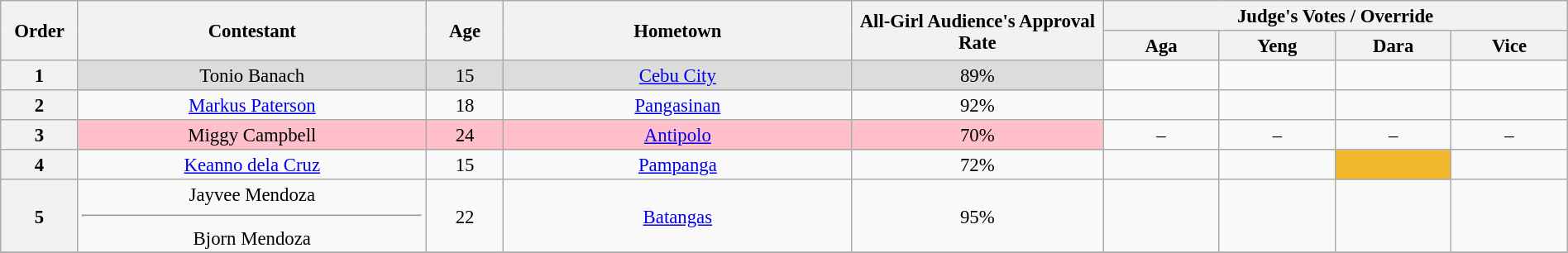<table class="wikitable" style="text-align:center; line-height:17px; width:100%; font-size: 95%;">
<tr>
<th scope="col" rowspan="2" style="width:04%;">Order</th>
<th scope="col" rowspan="2" style="width:18%;">Contestant</th>
<th scope="col" rowspan="2" style="width:04%;">Age</th>
<th scope="col" rowspan="2" style="width:18%;">Hometown</th>
<th scope="col" rowspan="2" style="width:13%;">All-Girl Audience's Approval Rate</th>
<th scope="col" colspan="4" style="width:28%;">Judge's Votes / Override</th>
</tr>
<tr>
<th style="width:06%;">Aga</th>
<th style="width:06%;">Yeng</th>
<th style="width:06%;">Dara</th>
<th style="width:06%;">Vice</th>
</tr>
<tr>
<th>1</th>
<td style="background:#DCDCDC;">Tonio Banach</td>
<td style="background:#DCDCDC;">15</td>
<td style="background:#DCDCDC;"><a href='#'>Cebu City</a></td>
<td style="background:#DCDCDC;">89%</td>
<td><strong></strong></td>
<td><strong></strong></td>
<td><strong></strong></td>
<td><strong></strong></td>
</tr>
<tr>
<th>2</th>
<td><a href='#'>Markus Paterson</a></td>
<td>18</td>
<td><a href='#'>Pangasinan</a></td>
<td>92%</td>
<td><strong></strong></td>
<td><strong></strong></td>
<td><strong></strong></td>
<td><strong></strong></td>
</tr>
<tr>
<th>3</th>
<td style="background:pink;">Miggy Campbell</td>
<td style="background:pink;">24</td>
<td style="background:pink;"><a href='#'>Antipolo</a></td>
<td style="background:pink;">70%</td>
<td>–</td>
<td>–</td>
<td>–</td>
<td>–</td>
</tr>
<tr>
<th>4</th>
<td><a href='#'>Keanno dela Cruz</a></td>
<td>15</td>
<td><a href='#'>Pampanga</a></td>
<td>72%</td>
<td><strong></strong></td>
<td><strong></strong></td>
<td style="background:#F1B82D;"><strong></strong></td>
<td><strong></strong></td>
</tr>
<tr>
<th>5</th>
<td>Jayvee Mendoza <hr> Bjorn Mendoza</td>
<td>22</td>
<td><a href='#'>Batangas</a></td>
<td>95%</td>
<td><strong></strong></td>
<td><strong></strong></td>
<td><strong></strong></td>
<td><strong></strong></td>
</tr>
<tr>
</tr>
</table>
